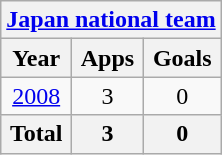<table class="wikitable" style="text-align:center">
<tr>
<th colspan=3><a href='#'>Japan national team</a></th>
</tr>
<tr>
<th>Year</th>
<th>Apps</th>
<th>Goals</th>
</tr>
<tr>
<td><a href='#'>2008</a></td>
<td>3</td>
<td>0</td>
</tr>
<tr>
<th>Total</th>
<th>3</th>
<th>0</th>
</tr>
</table>
